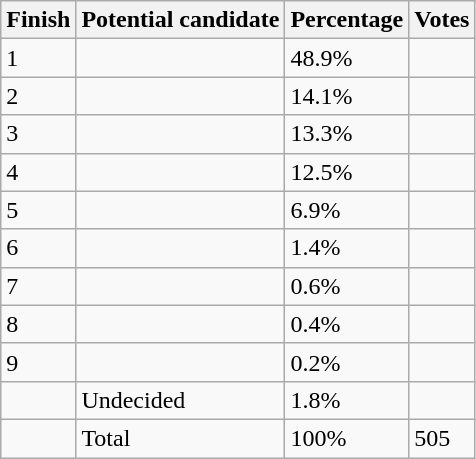<table class="wikitable sortable">
<tr>
<th>Finish</th>
<th>Potential candidate</th>
<th>Percentage</th>
<th>Votes</th>
</tr>
<tr>
<td>1</td>
<td></td>
<td>48.9%</td>
<td></td>
</tr>
<tr>
<td>2</td>
<td></td>
<td>14.1%</td>
<td></td>
</tr>
<tr>
<td>3</td>
<td></td>
<td>13.3%</td>
<td></td>
</tr>
<tr>
<td>4</td>
<td></td>
<td>12.5%</td>
<td></td>
</tr>
<tr>
<td>5</td>
<td></td>
<td>6.9%</td>
<td></td>
</tr>
<tr>
<td>6</td>
<td></td>
<td>1.4%</td>
<td></td>
</tr>
<tr>
<td>7</td>
<td></td>
<td>0.6%</td>
<td></td>
</tr>
<tr>
<td>8</td>
<td></td>
<td>0.4%</td>
<td></td>
</tr>
<tr>
<td>9</td>
<td></td>
<td>0.2%</td>
<td></td>
</tr>
<tr>
<td></td>
<td>Undecided</td>
<td>1.8%</td>
<td></td>
</tr>
<tr>
<td></td>
<td>Total</td>
<td>100%</td>
<td>505</td>
</tr>
</table>
